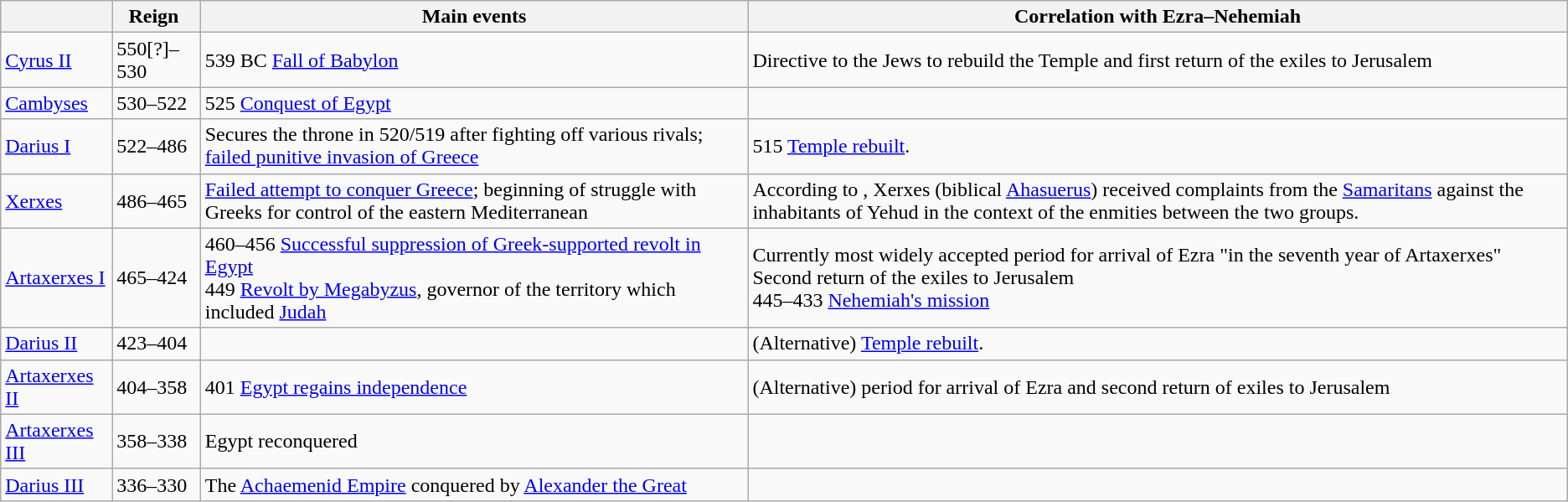<table class="wikitable">
<tr>
<th></th>
<th>Reign </th>
<th>Main events</th>
<th>Correlation with Ezra–Nehemiah</th>
</tr>
<tr>
<td><a href='#'>Cyrus II</a></td>
<td>550[?]–530</td>
<td>539 BC <a href='#'>Fall of Babylon</a></td>
<td>Directive to the Jews to rebuild the Temple and first return of the exiles to Jerusalem </td>
</tr>
<tr>
<td><a href='#'>Cambyses</a></td>
<td>530–522</td>
<td>525 <a href='#'>Conquest of Egypt</a></td>
<td></td>
</tr>
<tr>
<td><a href='#'>Darius I</a></td>
<td>522–486</td>
<td>Secures the throne in 520/519 after fighting off various rivals; <a href='#'>failed punitive invasion of Greece</a></td>
<td>515 <a href='#'>Temple rebuilt</a>.</td>
</tr>
<tr>
<td><a href='#'>Xerxes</a></td>
<td>486–465</td>
<td><a href='#'>Failed attempt to conquer Greece</a>; beginning of struggle with Greeks for control of the eastern Mediterranean</td>
<td>According to , Xerxes (biblical <a href='#'>Ahasuerus</a>) received complaints from the <a href='#'>Samaritans</a> against the inhabitants of Yehud in the context of the enmities between the two groups.</td>
</tr>
<tr>
<td><a href='#'>Artaxerxes I</a></td>
<td>465–424</td>
<td>460–456 <a href='#'>Successful suppression of Greek-supported revolt in Egypt</a><br>449 <a href='#'>Revolt by Megabyzus</a>, governor of the territory which included <a href='#'>Judah</a></td>
<td>Currently most widely accepted period for arrival of Ezra "in the seventh year of Artaxerxes"<br>Second return of the exiles to Jerusalem <br>445–433 <a href='#'>Nehemiah's mission</a> </td>
</tr>
<tr>
<td><a href='#'>Darius II</a></td>
<td>423–404</td>
<td></td>
<td>(Alternative) <a href='#'>Temple rebuilt</a>.</td>
</tr>
<tr>
<td><a href='#'>Artaxerxes II</a></td>
<td>404–358</td>
<td>401 <a href='#'>Egypt regains independence</a></td>
<td>(Alternative) period for arrival of Ezra and second return of exiles to Jerusalem </td>
</tr>
<tr>
<td><a href='#'>Artaxerxes III</a></td>
<td>358–338</td>
<td>Egypt reconquered</td>
<td></td>
</tr>
<tr>
<td><a href='#'>Darius III</a></td>
<td>336–330</td>
<td>The <a href='#'>Achaemenid Empire</a> conquered by <a href='#'>Alexander the Great</a></td>
<td></td>
</tr>
</table>
